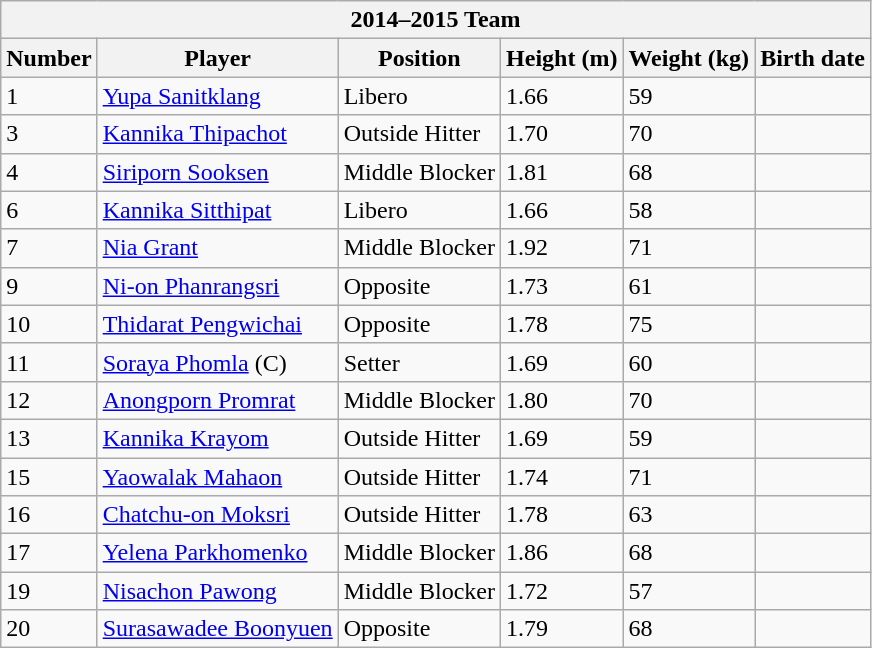<table class=wikitable style="font-size:100%;">
<tr>
<th colspan=6><strong>2014–2015 Team</strong></th>
</tr>
<tr>
<th>Number</th>
<th>Player</th>
<th>Position</th>
<th>Height (m)</th>
<th>Weight (kg)</th>
<th>Birth date</th>
</tr>
<tr>
<td>1</td>
<td> <a href='#'>Yupa Sanitklang</a></td>
<td>Libero</td>
<td>1.66</td>
<td>59</td>
<td></td>
</tr>
<tr>
<td>3</td>
<td> <a href='#'>Kannika Thipachot</a></td>
<td>Outside Hitter</td>
<td>1.70</td>
<td>70</td>
<td></td>
</tr>
<tr>
<td>4</td>
<td> <a href='#'>Siriporn Sooksen</a></td>
<td>Middle Blocker</td>
<td>1.81</td>
<td>68</td>
<td></td>
</tr>
<tr>
<td>6</td>
<td> <a href='#'>Kannika Sitthipat</a></td>
<td>Libero</td>
<td>1.66</td>
<td>58</td>
<td></td>
</tr>
<tr>
<td>7</td>
<td> <a href='#'>Nia Grant</a></td>
<td>Middle Blocker</td>
<td>1.92</td>
<td>71</td>
<td></td>
</tr>
<tr>
<td>9</td>
<td> <a href='#'>Ni-on Phanrangsri</a></td>
<td>Opposite</td>
<td>1.73</td>
<td>61</td>
<td></td>
</tr>
<tr>
<td>10</td>
<td> <a href='#'>Thidarat Pengwichai</a></td>
<td>Opposite</td>
<td>1.78</td>
<td>75</td>
<td></td>
</tr>
<tr>
<td>11</td>
<td> <a href='#'>Soraya Phomla</a> (C)</td>
<td>Setter</td>
<td>1.69</td>
<td>60</td>
<td></td>
</tr>
<tr>
<td>12</td>
<td> <a href='#'>Anongporn Promrat</a></td>
<td>Middle Blocker</td>
<td>1.80</td>
<td>70</td>
<td></td>
</tr>
<tr>
<td>13</td>
<td> <a href='#'>Kannika Krayom</a></td>
<td>Outside Hitter</td>
<td>1.69</td>
<td>59</td>
<td></td>
</tr>
<tr>
<td>15</td>
<td> <a href='#'>Yaowalak Mahaon</a></td>
<td>Outside Hitter</td>
<td>1.74</td>
<td>71</td>
<td></td>
</tr>
<tr>
<td>16</td>
<td> <a href='#'>Chatchu-on Moksri</a></td>
<td>Outside Hitter</td>
<td>1.78</td>
<td>63</td>
<td></td>
</tr>
<tr>
<td>17</td>
<td> <a href='#'>Yelena Parkhomenko</a></td>
<td>Middle Blocker</td>
<td>1.86</td>
<td>68</td>
<td></td>
</tr>
<tr>
<td>19</td>
<td> <a href='#'>Nisachon Pawong</a></td>
<td>Middle Blocker</td>
<td>1.72</td>
<td>57</td>
<td></td>
</tr>
<tr>
<td>20</td>
<td> <a href='#'>Surasawadee Boonyuen</a></td>
<td>Opposite</td>
<td>1.79</td>
<td>68</td>
<td></td>
</tr>
</table>
